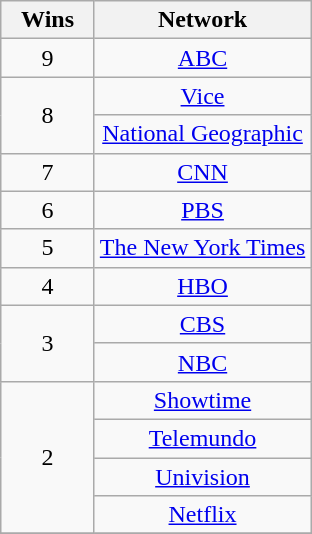<table class="wikitable floatright" style="text-align: center;">
<tr>
<th scope="col" style="width:55px;">Wins</th>
<th scope="col" style="text-align:center;">Network</th>
</tr>
<tr>
<td scope=row style="text-align:center">9</td>
<td><a href='#'>ABC</a></td>
</tr>
<tr>
<td rowspan="2" scope=row style="text-align:center">8</td>
<td><a href='#'>Vice</a></td>
</tr>
<tr>
<td><a href='#'>National Geographic</a></td>
</tr>
<tr>
<td scope=row style="text-align:center">7</td>
<td><a href='#'>CNN</a></td>
</tr>
<tr>
<td scope=row style="text-align:center">6</td>
<td><a href='#'>PBS</a></td>
</tr>
<tr>
<td scope=row style="text-align:center">5</td>
<td><a href='#'>The New York Times</a></td>
</tr>
<tr>
<td scope=row style="text-align:center">4</td>
<td><a href='#'>HBO</a></td>
</tr>
<tr>
<td rowspan="2" scope=row style="text-align:center">3</td>
<td><a href='#'>CBS</a></td>
</tr>
<tr>
<td><a href='#'>NBC</a></td>
</tr>
<tr>
<td rowspan="4" scope=row style="text-align:center">2</td>
<td><a href='#'>Showtime</a></td>
</tr>
<tr>
<td><a href='#'>Telemundo</a></td>
</tr>
<tr>
<td><a href='#'>Univision</a></td>
</tr>
<tr>
<td><a href='#'>Netflix</a></td>
</tr>
<tr>
</tr>
</table>
